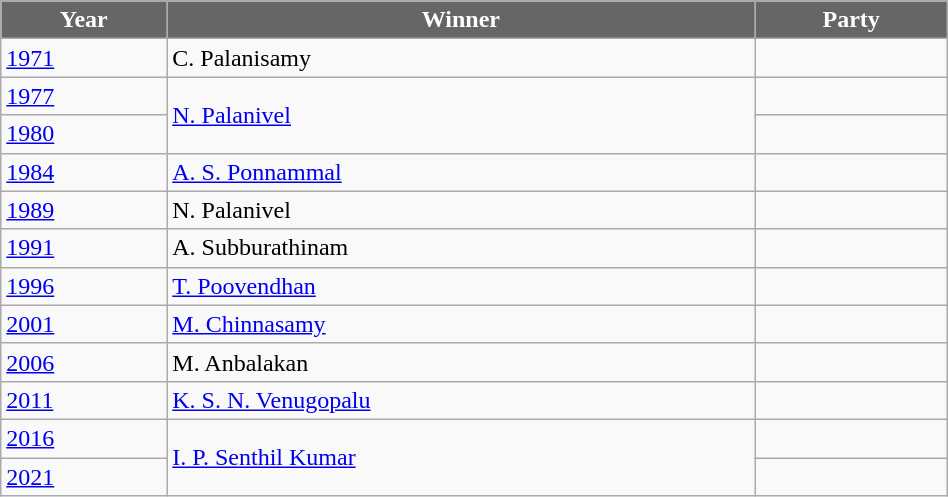<table class="wikitable" width="50%">
<tr>
<th style="background-color:#666666; color:white">Year</th>
<th style="background-color:#666666; color:white">Winner</th>
<th style="background-color:#666666; color:white" colspan="2">Party</th>
</tr>
<tr>
<td><a href='#'>1971</a></td>
<td>C. Palanisamy</td>
<td></td>
</tr>
<tr>
<td><a href='#'>1977</a></td>
<td rowspan=2><a href='#'>N. Palanivel</a></td>
<td></td>
</tr>
<tr>
<td><a href='#'>1980</a></td>
</tr>
<tr>
<td><a href='#'>1984</a></td>
<td><a href='#'>A. S. Ponnammal</a></td>
<td></td>
</tr>
<tr>
<td><a href='#'>1989</a></td>
<td>N. Palanivel</td>
<td></td>
</tr>
<tr>
<td><a href='#'>1991</a></td>
<td>A. Subburathinam</td>
<td></td>
</tr>
<tr>
<td><a href='#'>1996</a></td>
<td><a href='#'>T. Poovendhan</a></td>
<td></td>
</tr>
<tr>
<td><a href='#'>2001</a></td>
<td><a href='#'>M. Chinnasamy</a></td>
<td></td>
</tr>
<tr>
<td><a href='#'>2006</a></td>
<td>M. Anbalakan</td>
<td></td>
</tr>
<tr>
<td><a href='#'>2011</a></td>
<td><a href='#'>K. S. N. Venugopalu</a></td>
<td></td>
</tr>
<tr>
<td><a href='#'>2016</a></td>
<td rowspan=2><a href='#'>I. P. Senthil Kumar</a></td>
<td></td>
</tr>
<tr>
<td><a href='#'>2021</a></td>
</tr>
</table>
